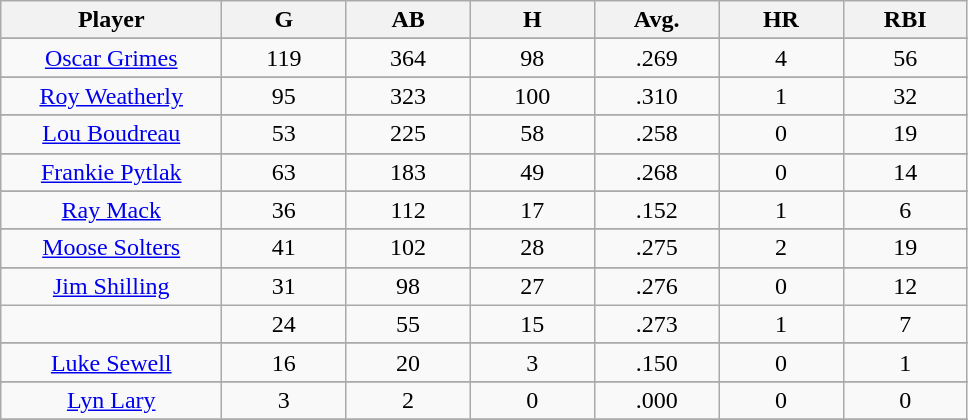<table class="wikitable sortable">
<tr>
<th bgcolor="#DDDDFF" width="16%">Player</th>
<th bgcolor="#DDDDFF" width="9%">G</th>
<th bgcolor="#DDDDFF" width="9%">AB</th>
<th bgcolor="#DDDDFF" width="9%">H</th>
<th bgcolor="#DDDDFF" width="9%">Avg.</th>
<th bgcolor="#DDDDFF" width="9%">HR</th>
<th bgcolor="#DDDDFF" width="9%">RBI</th>
</tr>
<tr>
</tr>
<tr align="center">
<td><a href='#'>Oscar Grimes</a></td>
<td>119</td>
<td>364</td>
<td>98</td>
<td>.269</td>
<td>4</td>
<td>56</td>
</tr>
<tr>
</tr>
<tr align="center">
<td><a href='#'>Roy Weatherly</a></td>
<td>95</td>
<td>323</td>
<td>100</td>
<td>.310</td>
<td>1</td>
<td>32</td>
</tr>
<tr>
</tr>
<tr align="center">
<td><a href='#'>Lou Boudreau</a></td>
<td>53</td>
<td>225</td>
<td>58</td>
<td>.258</td>
<td>0</td>
<td>19</td>
</tr>
<tr>
</tr>
<tr align="center">
<td><a href='#'>Frankie Pytlak</a></td>
<td>63</td>
<td>183</td>
<td>49</td>
<td>.268</td>
<td>0</td>
<td>14</td>
</tr>
<tr>
</tr>
<tr align="center">
<td><a href='#'>Ray Mack</a></td>
<td>36</td>
<td>112</td>
<td>17</td>
<td>.152</td>
<td>1</td>
<td>6</td>
</tr>
<tr>
</tr>
<tr align="center">
<td><a href='#'>Moose Solters</a></td>
<td>41</td>
<td>102</td>
<td>28</td>
<td>.275</td>
<td>2</td>
<td>19</td>
</tr>
<tr>
</tr>
<tr align="center">
<td><a href='#'>Jim Shilling</a></td>
<td>31</td>
<td>98</td>
<td>27</td>
<td>.276</td>
<td>0</td>
<td>12</td>
</tr>
<tr align="center">
<td></td>
<td>24</td>
<td>55</td>
<td>15</td>
<td>.273</td>
<td>1</td>
<td>7</td>
</tr>
<tr>
</tr>
<tr align="center">
<td><a href='#'>Luke Sewell</a></td>
<td>16</td>
<td>20</td>
<td>3</td>
<td>.150</td>
<td>0</td>
<td>1</td>
</tr>
<tr>
</tr>
<tr align="center">
<td><a href='#'>Lyn Lary</a></td>
<td>3</td>
<td>2</td>
<td>0</td>
<td>.000</td>
<td>0</td>
<td>0</td>
</tr>
<tr align="center">
</tr>
</table>
